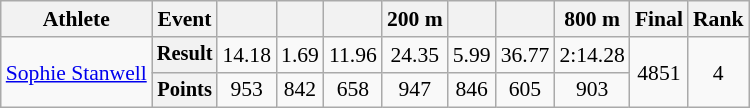<table class="wikitable" style="font-size:90%;">
<tr>
<th>Athlete</th>
<th>Event</th>
<th></th>
<th></th>
<th></th>
<th>200 m</th>
<th></th>
<th></th>
<th>800 m</th>
<th>Final</th>
<th>Rank</th>
</tr>
<tr align=center>
<td align=left rowspan=2><a href='#'>Sophie Stanwell</a></td>
<th style="font-size:95%">Result</th>
<td>14.18</td>
<td>1.69</td>
<td>11.96</td>
<td>24.35</td>
<td>5.99</td>
<td>36.77</td>
<td>2:14.28</td>
<td rowspan=2>4851</td>
<td rowspan=2>4</td>
</tr>
<tr align=center>
<th style="font-size:95%">Points</th>
<td>953</td>
<td>842</td>
<td>658</td>
<td>947</td>
<td>846</td>
<td>605</td>
<td>903</td>
</tr>
</table>
